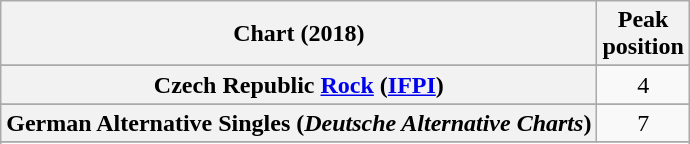<table class="wikitable sortable plainrowheaders">
<tr>
<th>Chart (2018)</th>
<th>Peak<br>position</th>
</tr>
<tr>
</tr>
<tr>
<th scope="row">Czech Republic <a href='#'>Rock</a> (<a href='#'>IFPI</a>)</th>
<td style="text-align:center">4</td>
</tr>
<tr>
</tr>
<tr>
<th scope="row">German Alternative Singles (<em>Deutsche Alternative Charts</em>)</th>
<td style="text-align:center">7</td>
</tr>
<tr>
</tr>
<tr>
</tr>
</table>
